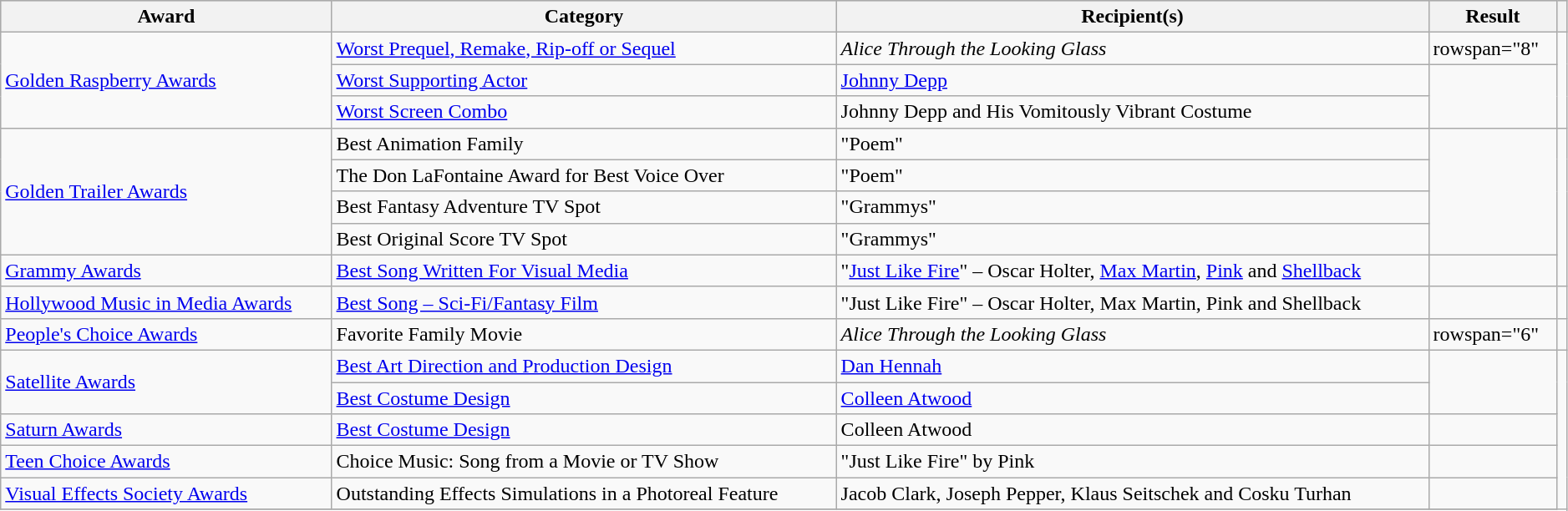<table class="wikitable sortable plainrowheaders" style="width: 99%;">
<tr style="background:#ccc; text-align:center;">
<th>Award</th>
<th>Category</th>
<th>Recipient(s)</th>
<th>Result</th>
<th></th>
</tr>
<tr>
<td rowspan="3"><a href='#'>Golden Raspberry Awards</a></td>
<td><a href='#'>Worst Prequel, Remake, Rip-off or Sequel</a></td>
<td><em>Alice Through the Looking Glass</em></td>
<td>rowspan="8" </td>
<td rowspan="3"></td>
</tr>
<tr>
<td><a href='#'>Worst Supporting Actor</a></td>
<td><a href='#'>Johnny Depp</a></td>
</tr>
<tr>
<td><a href='#'>Worst Screen Combo</a></td>
<td>Johnny Depp and His Vomitously Vibrant Costume</td>
</tr>
<tr>
<td rowspan="4"><a href='#'>Golden Trailer Awards</a></td>
<td>Best Animation Family</td>
<td>"Poem"</td>
<td rowspan="4"></td>
</tr>
<tr>
<td>The Don LaFontaine Award for Best Voice Over</td>
<td>"Poem"</td>
</tr>
<tr>
<td>Best Fantasy Adventure TV Spot</td>
<td>"Grammys"</td>
</tr>
<tr>
<td>Best Original Score TV Spot</td>
<td>"Grammys"</td>
</tr>
<tr>
<td><a href='#'>Grammy Awards</a></td>
<td><a href='#'>Best Song Written For Visual Media</a></td>
<td>"<a href='#'>Just Like Fire</a>" – Oscar Holter, <a href='#'>Max Martin</a>, <a href='#'>Pink</a> and <a href='#'>Shellback</a></td>
<td></td>
</tr>
<tr>
<td><a href='#'>Hollywood Music in Media Awards</a></td>
<td><a href='#'>Best Song – Sci-Fi/Fantasy Film</a></td>
<td>"Just Like Fire" – Oscar Holter, Max Martin, Pink and Shellback</td>
<td></td>
<td></td>
</tr>
<tr>
<td><a href='#'>People's Choice Awards</a></td>
<td>Favorite Family Movie</td>
<td><em>Alice Through the Looking Glass</em></td>
<td>rowspan="6" </td>
<td></td>
</tr>
<tr>
<td rowspan="2"><a href='#'>Satellite Awards</a></td>
<td><a href='#'>Best Art Direction and Production Design</a></td>
<td><a href='#'>Dan Hennah</a></td>
<td rowspan="2"></td>
</tr>
<tr>
<td><a href='#'>Best Costume Design</a></td>
<td><a href='#'>Colleen Atwood</a></td>
</tr>
<tr>
<td><a href='#'>Saturn Awards</a></td>
<td><a href='#'>Best Costume Design</a></td>
<td>Colleen Atwood</td>
<td></td>
</tr>
<tr>
<td><a href='#'>Teen Choice Awards</a></td>
<td>Choice Music: Song from a Movie or TV Show</td>
<td>"Just Like Fire" by Pink</td>
<td></td>
</tr>
<tr>
<td><a href='#'>Visual Effects Society Awards</a></td>
<td>Outstanding Effects Simulations in a Photoreal Feature</td>
<td>Jacob Clark, Joseph Pepper, Klaus Seitschek and Cosku Turhan</td>
<td></td>
</tr>
<tr>
</tr>
</table>
